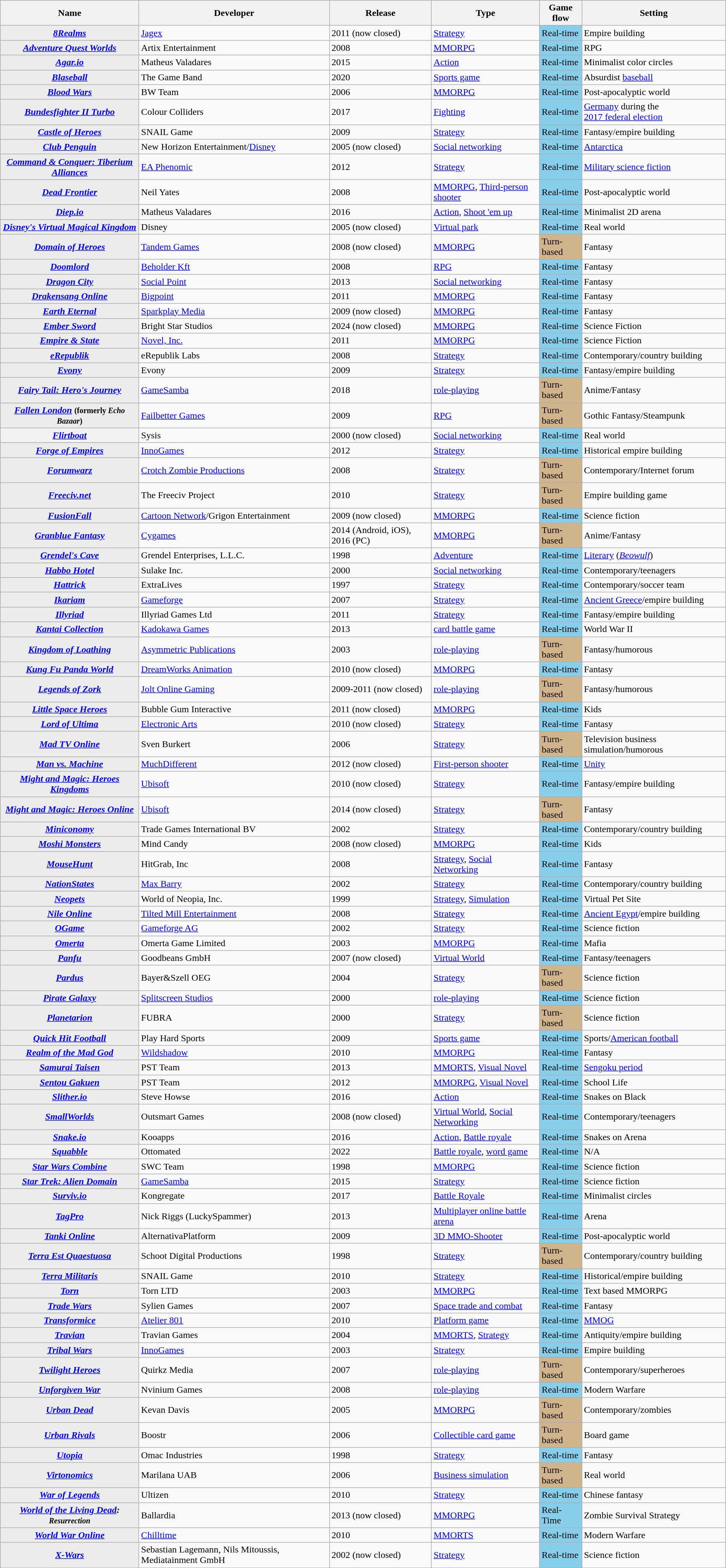<table class="sortable wikitable">
<tr style="background: #ececec">
<th>Name</th>
<th>Developer</th>
<th>Release</th>
<th>Type</th>
<th>Game flow</th>
<th>Setting</th>
</tr>
<tr>
<th style="background: #ececec;"><em><a href='#'>8Realms</a></em></th>
<td><a href='#'>Jagex</a></td>
<td>2011 (now closed)</td>
<td><a href='#'>Strategy</a></td>
<td style="background: skyblue">Real-time</td>
<td>Empire building</td>
</tr>
<tr>
<th style="background: #ececec;"><em><a href='#'>Adventure Quest Worlds</a></em></th>
<td>Artix Entertainment</td>
<td>2008</td>
<td><a href='#'>MMORPG</a></td>
<td style="background: skyblue">Real-time</td>
<td>RPG</td>
</tr>
<tr>
<th style="background: #ececec;"><em><a href='#'>Agar.io</a></em></th>
<td>Matheus Valadares</td>
<td>2015</td>
<td><a href='#'>Action</a></td>
<td style="background: skyblue">Real-time</td>
<td>Minimalist color circles</td>
</tr>
<tr>
<th style="background: #ececec;"><em><a href='#'>Blaseball</a></em></th>
<td>The Game Band</td>
<td>2020</td>
<td><a href='#'>Sports game</a></td>
<td style="background: skyblue">Real-time</td>
<td>Absurdist <a href='#'>baseball</a></td>
</tr>
<tr>
<th style="background: #ececec;"><em><a href='#'>Blood Wars</a></em></th>
<td>BW Team</td>
<td>2006</td>
<td><a href='#'>MMORPG</a></td>
<td style="background: skyblue">Real-time</td>
<td>Post-apocalyptic world</td>
</tr>
<tr>
<th ! style="background: #ececec;"><em><a href='#'>Bundesfighter II Turbo</a></em></th>
<td>Colour Colliders</td>
<td>2017</td>
<td><a href='#'>Fighting</a></td>
<td style="background: skyblue">Real-time</td>
<td><a href='#'>Germany</a> during the<br><a href='#'>2017 federal election</a></td>
</tr>
<tr>
<th style="background: #ececec;"><em><a href='#'>Castle of Heroes</a></em></th>
<td>SNAIL Game</td>
<td>2009</td>
<td><a href='#'>Strategy</a></td>
<td style="background: skyblue">Real-time</td>
<td>Fantasy/empire building</td>
</tr>
<tr>
<th style="background: #ececec;"><em><a href='#'>Club Penguin</a></em></th>
<td>New Horizon Entertainment/<a href='#'>Disney</a></td>
<td>2005 (now closed)</td>
<td><a href='#'>Social networking</a></td>
<td style="background: skyblue">Real-time</td>
<td><a href='#'>Antarctica</a></td>
</tr>
<tr>
<th style="background: #ececec;"><em><a href='#'>Command & Conquer: Tiberium Alliances</a></em></th>
<td><a href='#'>EA Phenomic</a></td>
<td>2012</td>
<td><a href='#'>Strategy</a></td>
<td style="background: skyblue">Real-time</td>
<td><a href='#'>Military science fiction</a></td>
</tr>
<tr>
<th style="background: #ececec;"><em><a href='#'>Dead Frontier</a></em></th>
<td>Neil Yates</td>
<td>2008</td>
<td><a href='#'>MMORPG</a>, <a href='#'>Third-person shooter</a></td>
<td style="background: skyblue">Real-time</td>
<td>Post-apocalyptic world</td>
</tr>
<tr>
<th style="background: #ececec;"><em><a href='#'>Diep.io</a></em></th>
<td>Matheus Valadares</td>
<td>2016</td>
<td><a href='#'>Action</a>, <a href='#'>Shoot 'em up</a></td>
<td style="background: skyblue">Real-time</td>
<td>Minimalist 2D arena</td>
</tr>
<tr>
<th style="background: #ececec;"><em><a href='#'>Disney's Virtual Magical Kingdom</a></em></th>
<td>Disney</td>
<td>2005 (now closed)</td>
<td><a href='#'>Virtual park</a></td>
<td style="background: skyblue">Real-time</td>
<td>Real world</td>
</tr>
<tr>
<th style="background: #ececec;"><em><a href='#'>Domain of Heroes</a></em></th>
<td><a href='#'>Tandem Games</a></td>
<td>2008 (now closed)</td>
<td><a href='#'>MMORPG</a></td>
<td style="background: tan">Turn-based</td>
<td>Fantasy</td>
</tr>
<tr>
<th style="background: #ececec;"><em><a href='#'>Doomlord</a></em></th>
<td><a href='#'>Beholder Kft</a></td>
<td>2008</td>
<td><a href='#'>RPG</a></td>
<td style="background: skyblue">Real-time</td>
<td>Fantasy</td>
</tr>
<tr>
<th style="background: #ececec;"><em><a href='#'>Dragon City</a></em></th>
<td><a href='#'>Social Point</a></td>
<td>2013</td>
<td><a href='#'>Social networking</a></td>
<td style="background: skyblue">Real-time</td>
<td>Fantasy</td>
</tr>
<tr>
<th style="background: #ececec;"><em><a href='#'>Drakensang Online</a></em></th>
<td><a href='#'>Bigpoint</a></td>
<td>2011</td>
<td><a href='#'>MMORPG</a></td>
<td style="background: skyblue">Real-time</td>
<td>Fantasy</td>
</tr>
<tr>
<th style="background: #ececec;"><em><a href='#'>Earth Eternal</a></em></th>
<td><a href='#'>Sparkplay Media</a></td>
<td>2009 (now closed)</td>
<td><a href='#'>MMORPG</a></td>
<td style="background: skyblue">Real-time</td>
<td>Fantasy</td>
</tr>
<tr>
<th style="background: #ececec;"><em><a href='#'>Ember Sword</a></em></th>
<td>Bright Star Studios</td>
<td>2024 (now closed)</td>
<td><a href='#'>MMORPG</a></td>
<td style="background: skyblue">Real-time</td>
<td>Science Fiction</td>
</tr>
<tr>
<th style="background: #ececec;"><em><a href='#'>Empire & State</a></em></th>
<td><a href='#'>Novel, Inc.</a></td>
<td>2011</td>
<td><a href='#'>MMORPG</a></td>
<td style="background: skyblue">Real-time</td>
<td>Science Fiction</td>
</tr>
<tr>
<th style="background: #ececec;"><em><a href='#'>eRepublik</a></em></th>
<td>eRepublik Labs</td>
<td>2008</td>
<td><a href='#'>Strategy</a></td>
<td style="background: skyblue">Real-time</td>
<td>Contemporary/country building</td>
</tr>
<tr>
<th style="background: #ececec;"><em><a href='#'>Evony</a></em></th>
<td>Evony</td>
<td>2009</td>
<td><a href='#'>Strategy</a></td>
<td style="background: skyblue">Real-time</td>
<td>Fantasy/empire building</td>
</tr>
<tr>
<th style="background: #ececec;"><em><a href='#'>Fairy Tail: Hero's Journey</a></em></th>
<td><a href='#'>GameSamba</a></td>
<td>2018</td>
<td><a href='#'>role-playing</a></td>
<td style="background: tan">Turn-based</td>
<td>Anime/Fantasy</td>
</tr>
<tr>
<th style="background: #ececec;"><em><a href='#'>Fallen London</a></em> <small>(formerly <em>Echo Bazaar</em>)</small></th>
<td><a href='#'>Failbetter Games</a></td>
<td>2009</td>
<td><a href='#'>RPG</a></td>
<td style="background: tan">Turn-based</td>
<td>Gothic Fantasy/Steampunk</td>
</tr>
<tr>
<th><em><a href='#'>Flirtboat</a></em></th>
<td>Sysis</td>
<td>2000 (now closed)</td>
<td><a href='#'>Social networking</a></td>
<td style="background: skyblue">Real-time</td>
<td>Real world</td>
</tr>
<tr>
<th style="background: #ececec;"><em><a href='#'>Forge of Empires</a></em></th>
<td><a href='#'>InnoGames</a></td>
<td>2012</td>
<td><a href='#'>Strategy</a></td>
<td style="background: skyblue">Real-time</td>
<td>Historical empire building</td>
</tr>
<tr>
<th style="background: #ececec;"><em><a href='#'>Forumwarz</a></em></th>
<td><a href='#'>Crotch Zombie Productions</a></td>
<td>2008</td>
<td><a href='#'>Strategy</a></td>
<td style="background: tan">Turn-based</td>
<td>Contemporary/Internet forum</td>
</tr>
<tr>
<th style="background: #ececec;"><em><a href='#'>Freeciv.net</a></em></th>
<td>The Freeciv Project</td>
<td>2010</td>
<td><a href='#'>Strategy</a></td>
<td style="background: tan">Turn-based</td>
<td>Empire building game</td>
</tr>
<tr>
<th style="background: #ececec;"><em><a href='#'>FusionFall</a></em></th>
<td><a href='#'>Cartoon Network</a>/Grigon Entertainment</td>
<td>2009 (now closed)</td>
<td><a href='#'>MMORPG</a></td>
<td style="background: skyblue">Real-time</td>
<td>Science fiction</td>
</tr>
<tr>
<th style="background: #ececec;"><em><a href='#'>Granblue Fantasy</a></em></th>
<td><a href='#'>Cygames</a></td>
<td>2014 (Android, iOS), 2016 (PC)</td>
<td><a href='#'>MMORPG</a></td>
<td style="background: tan">Turn-based</td>
<td>Anime/Fantasy</td>
</tr>
<tr>
<th style="background: #ececec;"><em><a href='#'>Grendel's Cave</a></em></th>
<td>Grendel Enterprises, L.L.C.</td>
<td>1998</td>
<td><a href='#'>Adventure</a></td>
<td style="background: skyblue">Real-time</td>
<td><a href='#'>Literary</a> (<em><a href='#'>Beowulf</a></em>)</td>
</tr>
<tr>
<th style="background: #ececec;"><em><a href='#'>Habbo Hotel</a></em></th>
<td>Sulake Inc.</td>
<td>2000</td>
<td><a href='#'>Social networking</a></td>
<td style="background: skyblue">Real-time</td>
<td>Contemporary/teenagers</td>
</tr>
<tr>
<th style="background: #ececec;"><em><a href='#'>Hattrick</a></em></th>
<td>ExtraLives</td>
<td>1997</td>
<td><a href='#'>Strategy</a></td>
<td style="background: skyblue">Real-time</td>
<td>Contemporary/soccer team</td>
</tr>
<tr>
<th style="background: #ececec;"><em><a href='#'>Ikariam</a></em></th>
<td><a href='#'>Gameforge</a></td>
<td>2007</td>
<td><a href='#'>Strategy</a></td>
<td style="background: skyblue">Real-time</td>
<td><a href='#'>Ancient Greece</a>/empire building</td>
</tr>
<tr>
<th style="background: #ececec;"><em><a href='#'>Illyriad</a></em></th>
<td>Illyriad Games Ltd</td>
<td>2011</td>
<td><a href='#'>Strategy</a></td>
<td style="background: skyblue">Real-time</td>
<td>Fantasy/empire building</td>
</tr>
<tr>
<th style="background: #ececec;"><em><a href='#'>Kantai Collection</a></em></th>
<td><a href='#'>Kadokawa Games</a></td>
<td>2013</td>
<td><a href='#'>card battle game</a></td>
<td style="background: skyblue">Real-time</td>
<td>World War II</td>
</tr>
<tr>
<th style="background: #ececec;"><em><a href='#'>Kingdom of Loathing</a></em></th>
<td><a href='#'>Asymmetric Publications</a></td>
<td>2003</td>
<td><a href='#'>role-playing</a></td>
<td style="background: tan">Turn-based</td>
<td>Fantasy/humorous</td>
</tr>
<tr>
<th style="background: #ececec;"><em><a href='#'>Kung Fu Panda World</a></em></th>
<td><a href='#'>DreamWorks Animation</a></td>
<td>2010 (now closed)</td>
<td><a href='#'>MMORPG</a></td>
<td style="background: skyblue">Real-time</td>
<td>Fantasy</td>
</tr>
<tr>
<th style="background: #ececec;"><em><a href='#'>Legends of Zork</a></em></th>
<td><a href='#'>Jolt Online Gaming</a></td>
<td>2009-2011 (now closed)</td>
<td><a href='#'>role-playing</a></td>
<td style="background: tan">Turn-based</td>
<td>Fantasy/humorous</td>
</tr>
<tr>
<th style="background: #ececec;"><em><a href='#'>Little Space Heroes</a></em></th>
<td>Bubble Gum Interactive</td>
<td>2011 (now closed)</td>
<td><a href='#'>MMORPG</a></td>
<td style="background: skyblue">Real-time</td>
<td>Kids</td>
</tr>
<tr>
<th style="background: #ececec;"><em><a href='#'>Lord of Ultima</a></em></th>
<td><a href='#'>Electronic Arts</a></td>
<td>2010 (now closed)</td>
<td><a href='#'>Strategy</a></td>
<td style="background: skyblue">Real-time</td>
<td>Fantasy</td>
</tr>
<tr>
<th style="background: #ececec;"><em><a href='#'>Mad TV Online</a></em></th>
<td>Sven Burkert</td>
<td>2006</td>
<td><a href='#'>Strategy</a></td>
<td style="background: tan">Turn-based</td>
<td>Television business simulation/humorous</td>
</tr>
<tr>
<th style="background: #ececec;"><em><a href='#'>Man vs. Machine</a></em></th>
<td><a href='#'>MuchDifferent</a></td>
<td>2012 (now closed)</td>
<td><a href='#'>First-person shooter</a></td>
<td style="background: skyblue">Real-time</td>
<td><a href='#'>Unity</a></td>
</tr>
<tr>
<th style="background: #ececec;"><em><a href='#'>Might and Magic: Heroes Kingdoms</a></em></th>
<td><a href='#'>Ubisoft</a></td>
<td>2010 (now closed)</td>
<td><a href='#'>Strategy</a></td>
<td style="background: skyblue">Real-time</td>
<td>Fantasy/empire building</td>
</tr>
<tr>
<th style="background: #ececec;"><em><a href='#'>Might and Magic: Heroes Online</a></em></th>
<td><a href='#'>Ubisoft</a></td>
<td>2014 (now closed)</td>
<td><a href='#'>Strategy</a></td>
<td style="background: tan">Turn-based</td>
<td>Fantasy</td>
</tr>
<tr>
<th style="background: #ececec;"><em><a href='#'>Miniconomy</a></em></th>
<td>Trade Games International BV</td>
<td>2002</td>
<td><a href='#'>Strategy</a></td>
<td style="background: skyblue">Real-time</td>
<td>Contemporary/country building</td>
</tr>
<tr>
<th style="background: #ececec;"><em><a href='#'>Moshi Monsters</a></em></th>
<td>Mind Candy</td>
<td>2008 (now closed)</td>
<td><a href='#'>MMORPG</a></td>
<td style="background: skyblue">Real-time</td>
<td>Kids</td>
</tr>
<tr>
<th style="background: #ececec;"><em><a href='#'>MouseHunt</a></em></th>
<td>HitGrab, Inc</td>
<td>2008</td>
<td><a href='#'>Strategy</a>, <a href='#'>Social Networking</a></td>
<td style="background: skyblue">Real-time</td>
<td>Fantasy</td>
</tr>
<tr>
<th style="background: #ececec;"><em><a href='#'>NationStates</a></em></th>
<td><a href='#'>Max Barry</a></td>
<td>2002</td>
<td><a href='#'>Strategy</a></td>
<td style="background: skyblue">Real-time</td>
<td>Contemporary/country building</td>
</tr>
<tr>
<th style="background: #ececec;"><em><a href='#'>Neopets</a></em></th>
<td>World of Neopia, Inc.</td>
<td>1999</td>
<td><a href='#'>Strategy</a>, <a href='#'>Simulation</a></td>
<td style="background: skyblue">Real-time</td>
<td>Virtual Pet Site</td>
</tr>
<tr>
<th style="background: #ececec;"><em><a href='#'>Nile Online</a></em></th>
<td><a href='#'>Tilted Mill Entertainment</a></td>
<td>2008</td>
<td><a href='#'>Strategy</a></td>
<td style="background: skyblue">Real-time</td>
<td><a href='#'>Ancient Egypt</a>/empire building</td>
</tr>
<tr>
<th style="background: #ececec;"><em><a href='#'>OGame</a></em></th>
<td><a href='#'>Gameforge AG</a></td>
<td>2002</td>
<td><a href='#'>Strategy</a></td>
<td style="background: skyblue">Real-time</td>
<td>Science fiction</td>
</tr>
<tr>
<th style="background: #ececec;"><em><a href='#'>Omerta</a></em></th>
<td>Omerta Game Limited</td>
<td>2003</td>
<td><a href='#'>MMORPG</a></td>
<td style="background: skyblue">Real-time</td>
<td>Mafia</td>
</tr>
<tr>
<th style="background: #ececec;"><em><a href='#'>Panfu</a></em></th>
<td>Goodbeans GmbH</td>
<td>2007 (now closed)</td>
<td><a href='#'>Virtual World</a></td>
<td style="background: skyblue">Real-time</td>
<td>Fantasy/teenagers</td>
</tr>
<tr>
<th style="background: #ececec;"><em><a href='#'>Pardus</a></em></th>
<td>Bayer&Szell OEG</td>
<td>2004</td>
<td><a href='#'>Strategy</a></td>
<td style="background: tan">Turn-based</td>
<td>Science fiction</td>
</tr>
<tr>
<th style="background: #ececec;"><em><a href='#'>Pirate Galaxy</a></em></th>
<td><a href='#'>Splitscreen Studios</a></td>
<td>2000</td>
<td><a href='#'>role-playing</a></td>
<td style="background: skyblue">Real-time</td>
<td>Science fiction</td>
</tr>
<tr>
<th style="background: #ececec;"><em><a href='#'>Planetarion</a></em></th>
<td>FUBRA</td>
<td>2000</td>
<td><a href='#'>Strategy</a></td>
<td style="background: tan">Turn-based</td>
<td>Science fiction</td>
</tr>
<tr>
<th style="background: #ececec;"><em><a href='#'>Quick Hit Football</a></em></th>
<td>Play Hard Sports</td>
<td>2009</td>
<td><a href='#'>Sports game</a></td>
<td style="background: skyblue">Real-time</td>
<td>Sports/<a href='#'>American football</a></td>
</tr>
<tr>
<th style="background: #ececec;"><em><a href='#'>Realm of the Mad God</a></em></th>
<td><a href='#'>Wildshadow</a></td>
<td>2010</td>
<td><a href='#'>MMORPG</a></td>
<td style="background: skyblue">Real-time</td>
<td>Fantasy</td>
</tr>
<tr>
<th style="background: #ececec;"><em><a href='#'>Samurai Taisen</a></em></th>
<td>PST Team</td>
<td>2013</td>
<td><a href='#'>MMORTS</a>, <a href='#'>Visual Novel</a></td>
<td style="background: skyblue">Real-time</td>
<td><a href='#'>Sengoku period</a></td>
</tr>
<tr>
<th style="background: #ececec;"><em><a href='#'>Sentou Gakuen</a></em></th>
<td>PST Team</td>
<td>2012</td>
<td><a href='#'>MMORPG</a>, <a href='#'>Visual Novel</a></td>
<td style="background: skyblue">Real-time</td>
<td>School Life</td>
</tr>
<tr>
<th style="background: #ececec;"><em><a href='#'>Slither.io</a></em></th>
<td>Steve Howse</td>
<td>2016</td>
<td><a href='#'>Action</a></td>
<td style="background: skyblue">Real-time</td>
<td>Snakes on Black</td>
</tr>
<tr>
<th style="background: #ececec;"><em><a href='#'>SmallWorlds</a></em></th>
<td>Outsmart Games</td>
<td>2008 (now closed)</td>
<td><a href='#'>Virtual World</a>, <a href='#'>Social Networking</a></td>
<td style="background: skyblue">Real-time</td>
<td>Contemporary/teenagers</td>
</tr>
<tr>
<th style="background: #ececec;"><em><a href='#'>Snake.io</a></em></th>
<td>Kooapps</td>
<td>2016</td>
<td><a href='#'>Action</a>, <a href='#'>Battle royale</a></td>
<td style="background: skyblue">Real-time</td>
<td>Snakes on Arena</td>
</tr>
<tr>
<th><em><a href='#'>Squabble</a></em></th>
<td>Ottomated</td>
<td>2022</td>
<td><a href='#'>Battle royale</a>, <a href='#'>word game</a></td>
<td style="background:skyblue">Real-time</td>
<td>N/A</td>
</tr>
<tr>
<th style="background: #ececec;"><em><a href='#'>Star Wars Combine</a></em></th>
<td>SWC Team</td>
<td>1998</td>
<td><a href='#'>MMORPG</a></td>
<td style="background: skyblue">Real-time</td>
<td>Science fiction</td>
</tr>
<tr>
<th style="background: #ececec;"><em><a href='#'>Star Trek: Alien Domain</a></em></th>
<td><a href='#'>GameSamba</a></td>
<td>2015</td>
<td><a href='#'>Strategy</a></td>
<td style="background: skyblue">Real-time</td>
<td>Science fiction</td>
</tr>
<tr>
<th style="background: #ececec;"><em><a href='#'>Surviv.io</a></em></th>
<td>Kongregate</td>
<td>2017</td>
<td><a href='#'>Battle Royale</a></td>
<td style="background: skyblue">Real-time</td>
<td>Minimalist circles</td>
</tr>
<tr>
<th style="background: #ececec;"><em><a href='#'>TagPro</a></em></th>
<td>Nick Riggs (LuckySpammer)</td>
<td>2013</td>
<td><a href='#'>Multiplayer online battle arena</a></td>
<td style="background: skyblue">Real-time</td>
<td>Arena</td>
</tr>
<tr>
<th style="background: #ececec;"><em><a href='#'>Tanki Online</a></em></th>
<td>AlternativaPlatform</td>
<td>2009</td>
<td><a href='#'>3D MMO-Shooter</a></td>
<td style="background: skyblue">Real-time</td>
<td>Post-apocalyptic world</td>
</tr>
<tr>
<th style="background: #ececec;"><em><a href='#'>Terra Est Quaestuosa</a></em></th>
<td>Schoot Digital Productions</td>
<td>1998</td>
<td><a href='#'>Strategy</a></td>
<td style="background: tan">Turn-based</td>
<td>Contemporary/country building</td>
</tr>
<tr>
<th style="background: #ececec;"><em><a href='#'>Terra Militaris</a></em></th>
<td>SNAIL Game</td>
<td>2010</td>
<td><a href='#'>Strategy</a></td>
<td style="background: skyblue">Real-time</td>
<td>Historical/empire building</td>
</tr>
<tr>
<th style="background: #ececec;"><em><a href='#'>Torn</a></em></th>
<td>Torn LTD</td>
<td>2003</td>
<td><a href='#'>MMORPG</a></td>
<td style="background: skyblue">Real-time</td>
<td>Text based MMORPG</td>
</tr>
<tr>
<th style="background: #ececec;"><em><a href='#'>Trade Wars</a></em></th>
<td>Sylien Games</td>
<td>2007</td>
<td><a href='#'>Space trade and combat</a></td>
<td style="background: skyblue">Real-time</td>
<td>Fantasy</td>
</tr>
<tr>
<th style="background: #ececec;"><em><a href='#'>Transformice</a></em></th>
<td><a href='#'>Atelier 801</a></td>
<td>2010</td>
<td><a href='#'>Platform game</a></td>
<td style="background: skyblue">Real-time</td>
<td><a href='#'>MMOG</a></td>
</tr>
<tr>
<th style="background: #ececec;"><em><a href='#'>Travian</a></em></th>
<td>Travian Games</td>
<td>2004</td>
<td><a href='#'>MMORTS</a>, <a href='#'>Strategy</a></td>
<td style="background: skyblue">Real-time</td>
<td>Antiquity/empire building</td>
</tr>
<tr>
<th style="background: #ececec;"><em><a href='#'>Tribal Wars</a></em></th>
<td><a href='#'>InnoGames</a></td>
<td>2003</td>
<td><a href='#'>Strategy</a></td>
<td style="background: skyblue">Real-time</td>
<td>Empire building</td>
</tr>
<tr>
<th style="background: #ececec;"><em><a href='#'>Twilight Heroes</a></em></th>
<td>Quirkz Media</td>
<td>2007</td>
<td><a href='#'>role-playing</a></td>
<td style="background: tan">Turn-based</td>
<td>Contemporary/superheroes</td>
</tr>
<tr>
<th style="background: #ececec;"><em><a href='#'>Unforgiven War</a></em></th>
<td>Nvinium Games</td>
<td>2008</td>
<td><a href='#'>role-playing</a></td>
<td style="background: skyblue">Real-time</td>
<td>Modern Warfare</td>
</tr>
<tr>
<th style="background: #ececec;"><em><a href='#'>Urban Dead</a></em></th>
<td>Kevan Davis</td>
<td>2005</td>
<td><a href='#'>MMORPG</a></td>
<td style="background: tan">Turn-based</td>
<td>Contemporary/zombies</td>
</tr>
<tr>
<th style="background: #ececec;"><em><a href='#'>Urban Rivals</a></em></th>
<td>Boostr</td>
<td>2006</td>
<td><a href='#'>Collectible card game</a></td>
<td style="background: tan">Turn-based</td>
<td>Board game</td>
</tr>
<tr>
<th style="background: #ececec;"><em><a href='#'>Utopia</a></em></th>
<td>Omac Industries</td>
<td>1998</td>
<td><a href='#'>Strategy</a></td>
<td style="background: skyblue">Real-time</td>
<td>Fantasy</td>
</tr>
<tr>
<th style="background: #ececec;"><em><a href='#'>Virtonomics</a></em></th>
<td>Marilana UAB</td>
<td>2006</td>
<td><a href='#'>Business simulation</a></td>
<td style="background: tan">Turn-based</td>
<td>Real world</td>
</tr>
<tr>
<th style="background: #ececec;"><em><a href='#'>War of Legends</a></em></th>
<td>Ultizen</td>
<td>2010</td>
<td><a href='#'>Strategy</a></td>
<td style="background: skyblue">Real-time</td>
<td>Chinese fantasy</td>
</tr>
<tr>
<th style="background: #ececec;"><em><a href='#'>World of the Living Dead</a>: <small>Resurrection</small></em></th>
<td>Ballardia</td>
<td>2013 (now closed)</td>
<td><a href='#'>MMORPG</a></td>
<td style="background: skyblue">Real-Time</td>
<td>Zombie Survival Strategy</td>
</tr>
<tr>
<th style="background: #ececec;"><em><a href='#'>World War Online</a></em></th>
<td><a href='#'>Chilltime</a></td>
<td>2010</td>
<td><a href='#'>MMORTS</a></td>
<td style="background: skyblue">Real-time</td>
<td>Modern Warfare</td>
</tr>
<tr>
<th style="background: #ececec;"><em><a href='#'>X-Wars</a></em></th>
<td>Sebastian Lagemann, Nils Mitoussis, Mediatainment GmbH</td>
<td>2002 (now closed)</td>
<td><a href='#'>Strategy</a></td>
<td style="background: skyblue">Real-time</td>
<td>Science fiction</td>
</tr>
<tr>
</tr>
</table>
